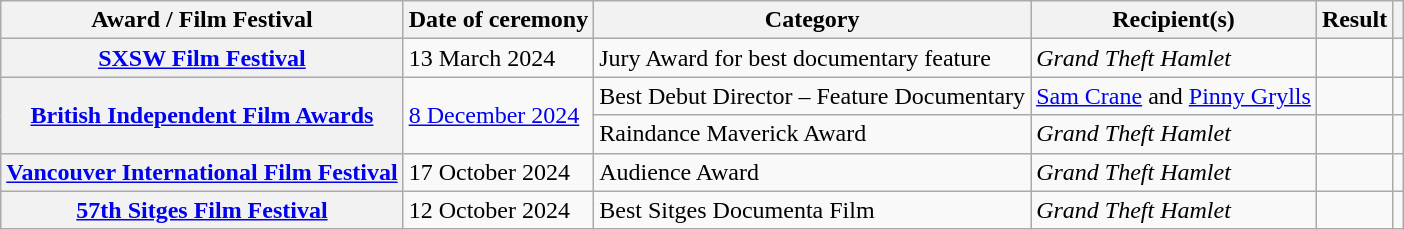<table class="wikitable sortable plainrowheaders">
<tr>
<th scope="col">Award / Film Festival</th>
<th scope="col">Date of ceremony</th>
<th scope="col">Category</th>
<th scope="col">Recipient(s)</th>
<th scope="col">Result</th>
<th scope="col" class="unsortable"></th>
</tr>
<tr>
<th scope="row"><a href='#'>SXSW Film Festival</a></th>
<td>13 March 2024</td>
<td>Jury Award for best documentary feature</td>
<td><em>Grand Theft Hamlet</em></td>
<td></td>
<td></td>
</tr>
<tr>
<th scope="row" rowspan="2"><a href='#'>British Independent Film Awards</a></th>
<td rowspan="2"><a href='#'>8 December 2024</a></td>
<td>Best Debut Director – Feature Documentary</td>
<td><a href='#'>Sam Crane</a> and <a href='#'>Pinny Grylls</a></td>
<td></td>
<td></td>
</tr>
<tr>
<td>Raindance Maverick Award</td>
<td><em>Grand Theft Hamlet</em></td>
<td></td>
<td></td>
</tr>
<tr>
<th scope="row"><a href='#'>Vancouver International Film Festival</a></th>
<td>17 October 2024</td>
<td>Audience Award</td>
<td><em>Grand Theft Hamlet</em></td>
<td></td>
<td></td>
</tr>
<tr>
<th scope="row"><a href='#'>57th Sitges Film Festival</a></th>
<td>12 October 2024</td>
<td>Best Sitges Documenta Film</td>
<td><em>Grand Theft Hamlet</em></td>
<td></td>
<td></td>
</tr>
</table>
